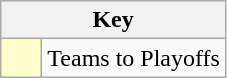<table class="wikitable" style="text-align: center;">
<tr>
<th colspan=2>Key</th>
</tr>
<tr>
<td style="background:#ffffcc; width:20px;"></td>
<td align=left>Teams to Playoffs</td>
</tr>
</table>
